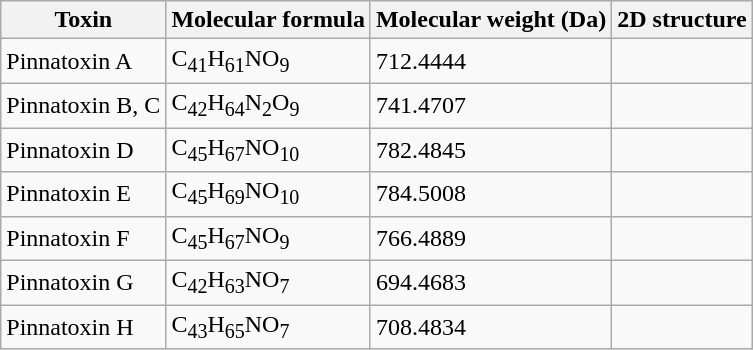<table class="wikitable">
<tr>
<th>Toxin</th>
<th>Molecular formula</th>
<th>Molecular weight (Da)</th>
<th>2D structure</th>
</tr>
<tr>
<td>Pinnatoxin A</td>
<td>C<sub>41</sub>H<sub>61</sub>NO<sub>9</sub></td>
<td>712.4444</td>
<td></td>
</tr>
<tr>
<td>Pinnatoxin B, C</td>
<td>C<sub>42</sub>H<sub>64</sub>N<sub>2</sub>O<sub>9</sub></td>
<td>741.4707</td>
<td></td>
</tr>
<tr>
<td>Pinnatoxin D</td>
<td>C<sub>45</sub>H<sub>67</sub>NO<sub>10</sub></td>
<td>782.4845</td>
<td></td>
</tr>
<tr>
<td>Pinnatoxin E</td>
<td>C<sub>45</sub>H<sub>69</sub>NO<sub>10</sub></td>
<td>784.5008</td>
<td></td>
</tr>
<tr>
<td>Pinnatoxin F</td>
<td>C<sub>45</sub>H<sub>67</sub>NO<sub>9</sub></td>
<td>766.4889</td>
<td></td>
</tr>
<tr>
<td>Pinnatoxin G</td>
<td>C<sub>42</sub>H<sub>63</sub>NO<sub>7</sub></td>
<td>694.4683</td>
<td></td>
</tr>
<tr>
<td>Pinnatoxin H</td>
<td>C<sub>43</sub>H<sub>65</sub>NO<sub>7</sub></td>
<td>708.4834</td>
<td></td>
</tr>
</table>
